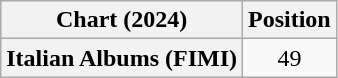<table class="wikitable plainrowheaders" style="text-align:center">
<tr>
<th scope="col">Chart (2024)</th>
<th scope="col">Position</th>
</tr>
<tr>
<th scope="row">Italian Albums (FIMI)</th>
<td>49</td>
</tr>
</table>
